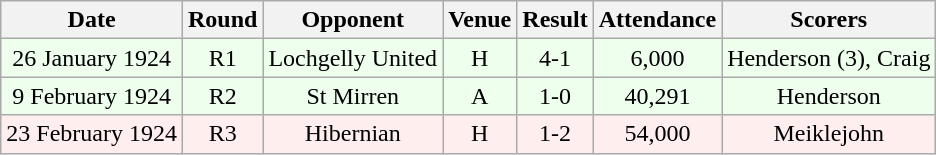<table class="wikitable sortable" style="font-size:100%; text-align:center">
<tr>
<th>Date</th>
<th>Round</th>
<th>Opponent</th>
<th>Venue</th>
<th>Result</th>
<th>Attendance</th>
<th>Scorers</th>
</tr>
<tr bgcolor = "#EEFFEE">
<td>26 January 1924</td>
<td>R1</td>
<td>Lochgelly United</td>
<td>H</td>
<td>4-1</td>
<td>6,000</td>
<td>Henderson (3), Craig</td>
</tr>
<tr bgcolor = "#EEFFEE">
<td>9 February 1924</td>
<td>R2</td>
<td>St Mirren</td>
<td>A</td>
<td>1-0</td>
<td>40,291</td>
<td>Henderson</td>
</tr>
<tr bgcolor = "#FFEEEE">
<td>23 February 1924</td>
<td>R3</td>
<td>Hibernian</td>
<td>H</td>
<td>1-2</td>
<td>54,000</td>
<td>Meiklejohn</td>
</tr>
</table>
